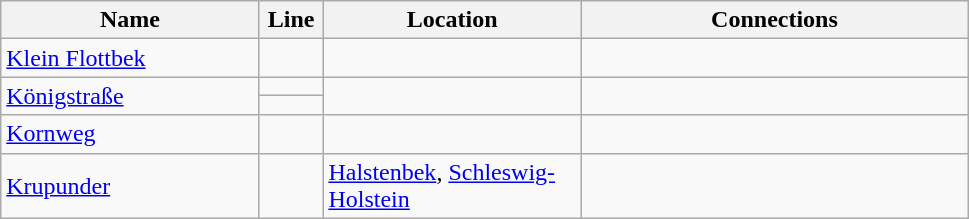<table class="wikitable">
<tr>
<th width="165px">Name</th>
<th width="35px">Line</th>
<th width="165px">Location</th>
<th width="250px">Connections</th>
</tr>
<tr>
<td><a href='#'>Klein Flottbek</a></td>
<td></td>
<td></td>
<td></td>
</tr>
<tr>
<td rowspan="2"><a href='#'>Königstraße</a></td>
<td></td>
<td rowspan="2"></td>
<td rowspan="2"></td>
</tr>
<tr>
<td></td>
</tr>
<tr>
<td><a href='#'>Kornweg</a></td>
<td></td>
<td></td>
<td></td>
</tr>
<tr>
<td><a href='#'>Krupunder</a></td>
<td></td>
<td><a href='#'>Halstenbek</a>, <a href='#'>Schleswig-Holstein</a></td>
<td></td>
</tr>
</table>
